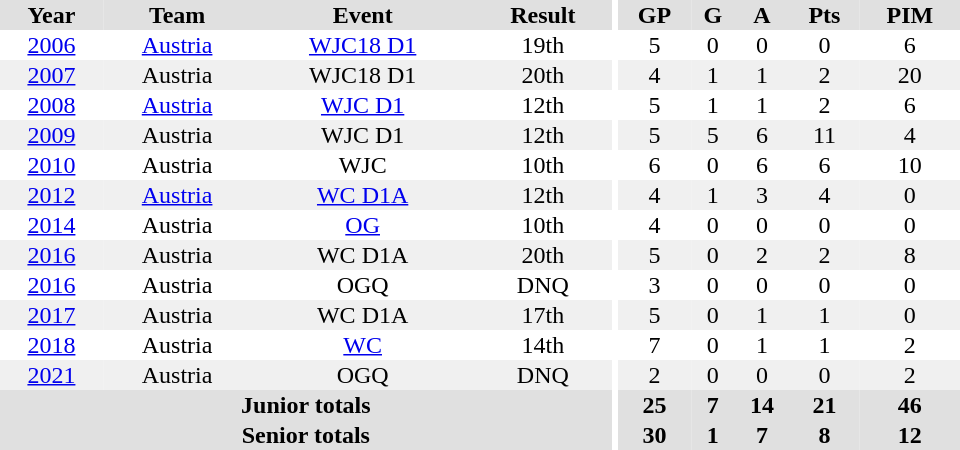<table border="0" cellpadding="1" cellspacing="0" ID="Table3" style="text-align:center; width:40em">
<tr ALIGN="center" bgcolor="#e0e0e0">
<th>Year</th>
<th>Team</th>
<th>Event</th>
<th>Result</th>
<th rowspan="99" bgcolor="#ffffff"></th>
<th>GP</th>
<th>G</th>
<th>A</th>
<th>Pts</th>
<th>PIM</th>
</tr>
<tr>
<td><a href='#'>2006</a></td>
<td><a href='#'>Austria</a></td>
<td><a href='#'>WJC18 D1</a></td>
<td>19th</td>
<td>5</td>
<td>0</td>
<td>0</td>
<td>0</td>
<td>6</td>
</tr>
<tr bgcolor="#f0f0f0">
<td><a href='#'>2007</a></td>
<td>Austria</td>
<td>WJC18 D1</td>
<td>20th</td>
<td>4</td>
<td>1</td>
<td>1</td>
<td>2</td>
<td>20</td>
</tr>
<tr>
<td><a href='#'>2008</a></td>
<td><a href='#'>Austria</a></td>
<td><a href='#'>WJC D1</a></td>
<td>12th</td>
<td>5</td>
<td>1</td>
<td>1</td>
<td>2</td>
<td>6</td>
</tr>
<tr bgcolor="#f0f0f0">
<td><a href='#'>2009</a></td>
<td>Austria</td>
<td>WJC D1</td>
<td>12th</td>
<td>5</td>
<td>5</td>
<td>6</td>
<td>11</td>
<td>4</td>
</tr>
<tr>
<td><a href='#'>2010</a></td>
<td>Austria</td>
<td>WJC</td>
<td>10th</td>
<td>6</td>
<td>0</td>
<td>6</td>
<td>6</td>
<td>10</td>
</tr>
<tr bgcolor="#f0f0f0">
<td><a href='#'>2012</a></td>
<td><a href='#'>Austria</a></td>
<td><a href='#'>WC D1A</a></td>
<td>12th</td>
<td>4</td>
<td>1</td>
<td>3</td>
<td>4</td>
<td>0</td>
</tr>
<tr>
<td><a href='#'>2014</a></td>
<td>Austria</td>
<td><a href='#'>OG</a></td>
<td>10th</td>
<td>4</td>
<td>0</td>
<td>0</td>
<td>0</td>
<td>0</td>
</tr>
<tr bgcolor="#f0f0f0">
<td><a href='#'>2016</a></td>
<td>Austria</td>
<td>WC D1A</td>
<td>20th</td>
<td>5</td>
<td>0</td>
<td>2</td>
<td>2</td>
<td>8</td>
</tr>
<tr>
<td><a href='#'>2016</a></td>
<td>Austria</td>
<td>OGQ</td>
<td>DNQ</td>
<td>3</td>
<td>0</td>
<td>0</td>
<td>0</td>
<td>0</td>
</tr>
<tr bgcolor="#f0f0f0">
<td><a href='#'>2017</a></td>
<td>Austria</td>
<td>WC D1A</td>
<td>17th</td>
<td>5</td>
<td>0</td>
<td>1</td>
<td>1</td>
<td>0</td>
</tr>
<tr>
<td><a href='#'>2018</a></td>
<td>Austria</td>
<td><a href='#'>WC</a></td>
<td>14th</td>
<td>7</td>
<td>0</td>
<td>1</td>
<td>1</td>
<td>2</td>
</tr>
<tr bgcolor="#f0f0f0">
<td><a href='#'>2021</a></td>
<td>Austria</td>
<td>OGQ</td>
<td>DNQ</td>
<td>2</td>
<td>0</td>
<td>0</td>
<td>0</td>
<td>2</td>
</tr>
<tr bgcolor="#e0e0e0">
<th colspan="4">Junior totals</th>
<th>25</th>
<th>7</th>
<th>14</th>
<th>21</th>
<th>46</th>
</tr>
<tr bgcolor="#e0e0e0">
<th colspan="4">Senior totals</th>
<th>30</th>
<th>1</th>
<th>7</th>
<th>8</th>
<th>12</th>
</tr>
</table>
